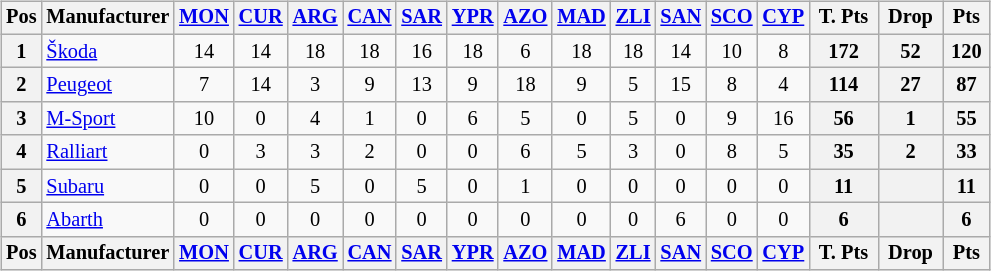<table>
<tr>
<td><br><table class="wikitable" style="font-size: 85%; text-align: center;">
<tr valign="top">
<th valign="middle">Pos</th>
<th valign="middle">Manufacturer</th>
<th><a href='#'>MON</a><br></th>
<th><a href='#'>CUR</a><br></th>
<th><a href='#'>ARG</a><br></th>
<th><a href='#'>CAN</a><br></th>
<th><a href='#'>SAR</a><br></th>
<th><a href='#'>YPR</a><br></th>
<th><a href='#'>AZO</a><br></th>
<th><a href='#'>MAD</a><br></th>
<th><a href='#'>ZLI</a><br></th>
<th><a href='#'>SAN</a><br></th>
<th><a href='#'>SCO</a><br></th>
<th><a href='#'>CYP</a><br></th>
<th valign="middle"> T. Pts </th>
<th valign="middle"> Drop </th>
<th valign="middle"> Pts </th>
</tr>
<tr>
<th>1</th>
<td align=left> <a href='#'>Škoda</a></td>
<td>14</td>
<td>14</td>
<td>18</td>
<td>18</td>
<td>16</td>
<td>18</td>
<td>6</td>
<td>18</td>
<td>18</td>
<td>14</td>
<td>10</td>
<td>8</td>
<th>172</th>
<th>52</th>
<th>120</th>
</tr>
<tr>
<th>2</th>
<td align=left> <a href='#'>Peugeot</a></td>
<td>7</td>
<td>14</td>
<td>3</td>
<td>9</td>
<td>13</td>
<td>9</td>
<td>18</td>
<td>9</td>
<td>5</td>
<td>15</td>
<td>8</td>
<td>4</td>
<th>114</th>
<th>27</th>
<th>87</th>
</tr>
<tr>
<th>3</th>
<td align=left> <a href='#'>M-Sport</a></td>
<td>10</td>
<td>0</td>
<td>4</td>
<td>1</td>
<td>0</td>
<td>6</td>
<td>5</td>
<td>0</td>
<td>5</td>
<td>0</td>
<td>9</td>
<td>16</td>
<th>56</th>
<th>1</th>
<th>55</th>
</tr>
<tr>
<th>4</th>
<td align=left> <a href='#'>Ralliart</a></td>
<td>0</td>
<td>3</td>
<td>3</td>
<td>2</td>
<td>0</td>
<td>0</td>
<td>6</td>
<td>5</td>
<td>3</td>
<td>0</td>
<td>8</td>
<td>5</td>
<th>35</th>
<th>2</th>
<th>33</th>
</tr>
<tr>
<th>5</th>
<td align=left> <a href='#'>Subaru</a></td>
<td>0</td>
<td>0</td>
<td>5</td>
<td>0</td>
<td>5</td>
<td>0</td>
<td>1</td>
<td>0</td>
<td>0</td>
<td>0</td>
<td>0</td>
<td>0</td>
<th>11</th>
<th></th>
<th>11</th>
</tr>
<tr>
<th>6</th>
<td align=left> <a href='#'>Abarth</a></td>
<td>0</td>
<td>0</td>
<td>0</td>
<td>0</td>
<td>0</td>
<td>0</td>
<td>0</td>
<td>0</td>
<td>0</td>
<td>6</td>
<td>0</td>
<td>0</td>
<th>6</th>
<th></th>
<th>6</th>
</tr>
<tr valign="top">
<th valign="middle">Pos</th>
<th valign="middle">Manufacturer</th>
<th><a href='#'>MON</a><br></th>
<th><a href='#'>CUR</a><br></th>
<th><a href='#'>ARG</a><br></th>
<th><a href='#'>CAN</a><br></th>
<th><a href='#'>SAR</a><br></th>
<th><a href='#'>YPR</a><br></th>
<th><a href='#'>AZO</a><br></th>
<th><a href='#'>MAD</a><br></th>
<th><a href='#'>ZLI</a><br></th>
<th><a href='#'>SAN</a><br></th>
<th><a href='#'>SCO</a><br></th>
<th><a href='#'>CYP</a><br></th>
<th valign="middle"> T. Pts </th>
<th valign="middle"> Drop </th>
<th valign="middle"> Pts </th>
</tr>
</table>
</td>
<td></td>
</tr>
</table>
